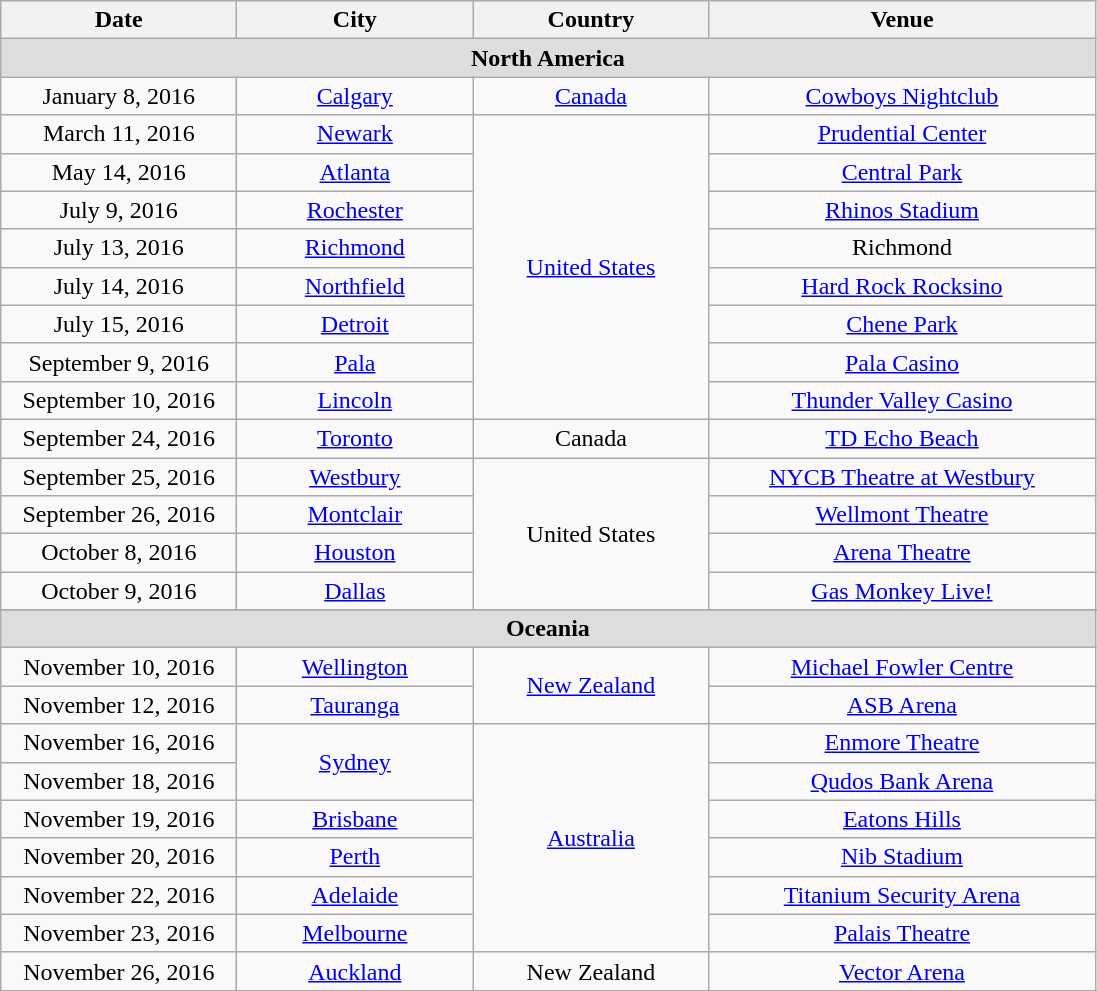<table class="wikitable" style="text-align:center;">
<tr>
<th width="150">Date</th>
<th width="150">City</th>
<th width="150">Country</th>
<th width="250">Venue</th>
</tr>
<tr bgcolor="#DDDDDD">
<td colspan=4><strong>North America</strong></td>
</tr>
<tr>
<td>January 8, 2016</td>
<td><a href='#'>Calgary</a></td>
<td><a href='#'>Canada</a></td>
<td><a href='#'>Cowboys Nightclub</a></td>
</tr>
<tr>
<td>March 11, 2016</td>
<td><a href='#'>Newark</a></td>
<td rowspan="8"><a href='#'>United States</a></td>
<td><a href='#'>Prudential Center</a></td>
</tr>
<tr>
<td>May 14, 2016</td>
<td><a href='#'>Atlanta</a></td>
<td><a href='#'>Central Park</a></td>
</tr>
<tr>
<td>July 9, 2016</td>
<td><a href='#'>Rochester</a></td>
<td><a href='#'>Rhinos Stadium</a></td>
</tr>
<tr>
<td>July 13, 2016</td>
<td><a href='#'>Richmond</a></td>
<td>Richmond </td>
</tr>
<tr>
<td>July 14, 2016</td>
<td><a href='#'>Northfield</a></td>
<td><a href='#'>Hard Rock Rocksino</a></td>
</tr>
<tr>
<td>July 15, 2016</td>
<td><a href='#'>Detroit</a></td>
<td><a href='#'>Chene Park</a></td>
</tr>
<tr>
<td>September 9, 2016</td>
<td><a href='#'>Pala</a></td>
<td><a href='#'>Pala Casino</a></td>
</tr>
<tr>
<td>September 10, 2016</td>
<td><a href='#'>Lincoln</a></td>
<td><a href='#'>Thunder Valley Casino</a></td>
</tr>
<tr>
<td>September 24, 2016</td>
<td><a href='#'>Toronto</a></td>
<td>Canada</td>
<td><a href='#'>TD Echo Beach</a></td>
</tr>
<tr>
<td>September 25, 2016</td>
<td><a href='#'>Westbury</a></td>
<td rowspan="4">United States</td>
<td><a href='#'>NYCB Theatre at Westbury</a></td>
</tr>
<tr>
<td>September 26, 2016</td>
<td><a href='#'>Montclair</a></td>
<td><a href='#'>Wellmont Theatre</a></td>
</tr>
<tr>
<td>October 8, 2016</td>
<td><a href='#'>Houston</a></td>
<td><a href='#'>Arena Theatre</a></td>
</tr>
<tr>
<td>October 9, 2016</td>
<td><a href='#'>Dallas</a></td>
<td><a href='#'>Gas Monkey Live!</a></td>
</tr>
<tr>
</tr>
<tr bgcolor="#DDDDDD">
<td colspan=4><strong>Oceania</strong></td>
</tr>
<tr>
<td>November 10, 2016</td>
<td><a href='#'>Wellington</a></td>
<td rowspan="2"><a href='#'>New Zealand</a></td>
<td><a href='#'>Michael Fowler Centre</a></td>
</tr>
<tr>
<td>November 12, 2016</td>
<td><a href='#'>Tauranga</a></td>
<td><a href='#'>ASB Arena</a></td>
</tr>
<tr>
<td>November 16, 2016</td>
<td rowspan="2"><a href='#'>Sydney</a></td>
<td rowspan="6"><a href='#'>Australia</a></td>
<td><a href='#'>Enmore Theatre</a></td>
</tr>
<tr>
<td>November 18, 2016</td>
<td><a href='#'>Qudos Bank Arena</a></td>
</tr>
<tr>
<td>November 19, 2016</td>
<td><a href='#'>Brisbane</a></td>
<td><a href='#'>Eatons Hills</a></td>
</tr>
<tr>
<td>November 20, 2016</td>
<td><a href='#'>Perth</a></td>
<td><a href='#'>Nib Stadium</a></td>
</tr>
<tr>
<td>November 22, 2016</td>
<td><a href='#'>Adelaide</a></td>
<td><a href='#'>Titanium Security Arena</a></td>
</tr>
<tr>
<td>November 23, 2016</td>
<td><a href='#'>Melbourne</a></td>
<td><a href='#'>Palais Theatre</a></td>
</tr>
<tr>
<td>November 26, 2016</td>
<td><a href='#'>Auckland</a></td>
<td>New Zealand</td>
<td><a href='#'>Vector Arena</a></td>
</tr>
<tr>
</tr>
</table>
